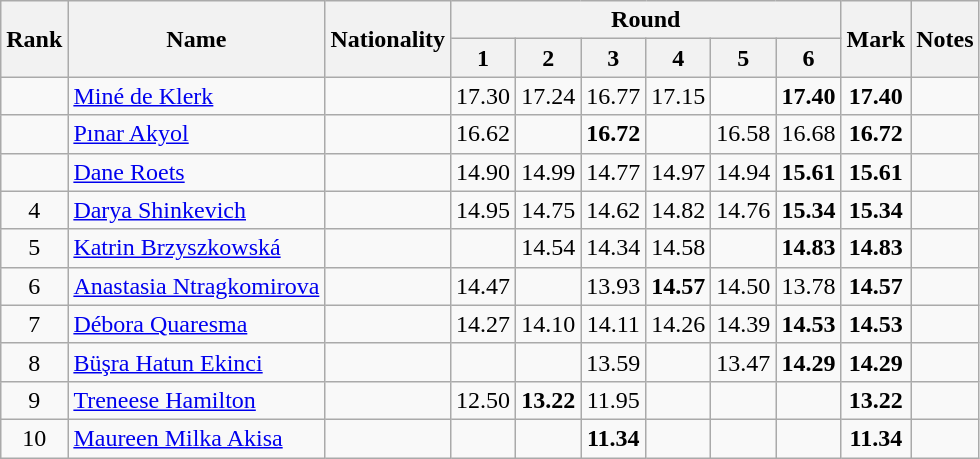<table class="wikitable sortable" style="text-align:center">
<tr>
<th rowspan=2>Rank</th>
<th rowspan=2>Name</th>
<th rowspan=2>Nationality</th>
<th colspan=6>Round</th>
<th rowspan=2>Mark</th>
<th rowspan=2>Notes</th>
</tr>
<tr>
<th>1</th>
<th>2</th>
<th>3</th>
<th>4</th>
<th>5</th>
<th>6</th>
</tr>
<tr>
<td></td>
<td align=left><a href='#'>Miné de Klerk</a></td>
<td align=left></td>
<td>17.30</td>
<td>17.24</td>
<td>16.77</td>
<td>17.15</td>
<td></td>
<td><strong>17.40</strong></td>
<td><strong>17.40</strong></td>
<td></td>
</tr>
<tr>
<td></td>
<td align=left><a href='#'>Pınar Akyol</a></td>
<td align=left></td>
<td>16.62</td>
<td></td>
<td><strong>16.72</strong></td>
<td></td>
<td>16.58</td>
<td>16.68</td>
<td><strong>16.72</strong></td>
<td></td>
</tr>
<tr>
<td></td>
<td align=left><a href='#'>Dane Roets</a></td>
<td align=left></td>
<td>14.90</td>
<td>14.99</td>
<td>14.77</td>
<td>14.97</td>
<td>14.94</td>
<td><strong>15.61</strong></td>
<td><strong>15.61</strong></td>
<td></td>
</tr>
<tr>
<td>4</td>
<td align=left><a href='#'>Darya Shinkevich</a></td>
<td align=left></td>
<td>14.95</td>
<td>14.75</td>
<td>14.62</td>
<td>14.82</td>
<td>14.76</td>
<td><strong>15.34</strong></td>
<td><strong>15.34</strong></td>
<td></td>
</tr>
<tr>
<td>5</td>
<td align=left><a href='#'>Katrin Brzyszkowská</a></td>
<td align=left></td>
<td></td>
<td>14.54</td>
<td>14.34</td>
<td>14.58</td>
<td></td>
<td><strong>14.83</strong></td>
<td><strong>14.83</strong></td>
<td></td>
</tr>
<tr>
<td>6</td>
<td align=left><a href='#'>Anastasia Ntragkomirova</a></td>
<td align=left></td>
<td>14.47</td>
<td></td>
<td>13.93</td>
<td><strong>14.57</strong></td>
<td>14.50</td>
<td>13.78</td>
<td><strong>14.57</strong></td>
<td></td>
</tr>
<tr>
<td>7</td>
<td align=left><a href='#'>Débora Quaresma</a></td>
<td align=left></td>
<td>14.27</td>
<td>14.10</td>
<td>14.11</td>
<td>14.26</td>
<td>14.39</td>
<td><strong>14.53</strong></td>
<td><strong>14.53</strong></td>
<td></td>
</tr>
<tr>
<td>8</td>
<td align=left><a href='#'>Büşra Hatun Ekinci</a></td>
<td align=left></td>
<td></td>
<td></td>
<td>13.59</td>
<td></td>
<td>13.47</td>
<td><strong>14.29</strong></td>
<td><strong>14.29</strong></td>
<td></td>
</tr>
<tr>
<td>9</td>
<td align=left><a href='#'>Treneese Hamilton</a></td>
<td align=left></td>
<td>12.50</td>
<td><strong>13.22</strong></td>
<td>11.95</td>
<td></td>
<td></td>
<td></td>
<td><strong>13.22</strong></td>
<td></td>
</tr>
<tr>
<td>10</td>
<td align=left><a href='#'>Maureen Milka Akisa</a></td>
<td align=left></td>
<td></td>
<td></td>
<td><strong>11.34</strong></td>
<td></td>
<td></td>
<td></td>
<td><strong>11.34</strong></td>
<td></td>
</tr>
</table>
